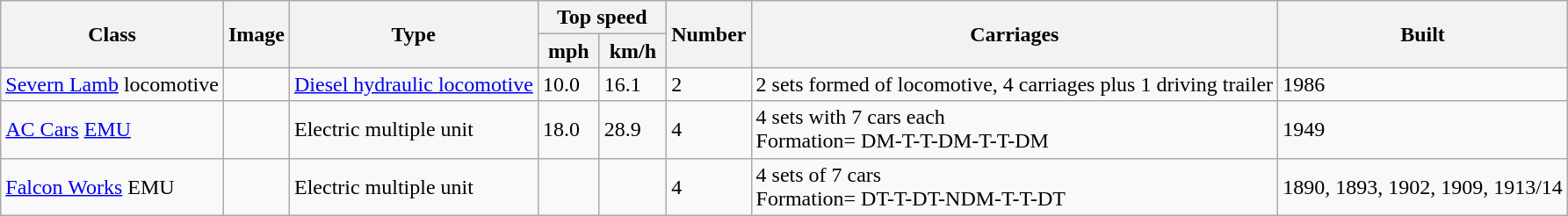<table class="wikitable">
<tr>
<th rowspan="2"> Class </th>
<th rowspan="2">Image</th>
<th rowspan="2"> Type </th>
<th colspan="2"> Top speed </th>
<th rowspan="2">Number</th>
<th rowspan="2"> Carriages </th>
<th rowspan="2">Built</th>
</tr>
<tr style="background:#f9f9f9;">
<th> mph </th>
<th> km/h </th>
</tr>
<tr>
<td><a href='#'>Severn Lamb</a> locomotive</td>
<td></td>
<td><a href='#'>Diesel hydraulic locomotive</a></td>
<td>10.0</td>
<td>16.1</td>
<td>2</td>
<td>2 sets formed of locomotive, 4 carriages plus 1 driving trailer</td>
<td>1986</td>
</tr>
<tr>
<td><a href='#'>AC Cars</a> <a href='#'>EMU</a></td>
<td></td>
<td>Electric multiple unit</td>
<td>18.0</td>
<td>28.9</td>
<td>4</td>
<td>4 sets with 7 cars each<br>Formation= DM-T-T-DM-T-T-DM</td>
<td>1949</td>
</tr>
<tr>
<td><a href='#'>Falcon Works</a> EMU</td>
<td></td>
<td>Electric multiple unit</td>
<td></td>
<td></td>
<td>4</td>
<td>4 sets of 7 cars<br>Formation= DT-T-DT-NDM-T-T-DT</td>
<td>1890, 1893, 1902, 1909, 1913/14</td>
</tr>
</table>
